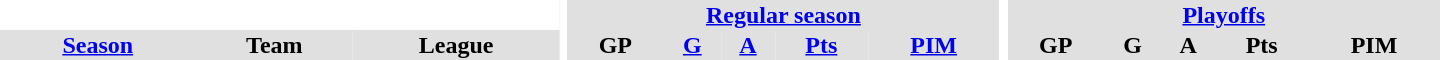<table border="0" cellpadding="1" cellspacing="0" style="text-align:center; width:60em">
<tr bgcolor="#e0e0e0">
<th colspan="3" bgcolor="#ffffff"></th>
<th rowspan="99" bgcolor="#ffffff"></th>
<th colspan="5"><a href='#'>Regular season</a></th>
<th rowspan="99" bgcolor="#ffffff"></th>
<th colspan="5"><a href='#'>Playoffs</a></th>
</tr>
<tr bgcolor="#e0e0e0">
<th><a href='#'>Season</a></th>
<th>Team</th>
<th>League</th>
<th>GP</th>
<th><a href='#'>G</a></th>
<th><a href='#'>A</a></th>
<th><a href='#'>Pts</a></th>
<th><a href='#'>PIM</a></th>
<th>GP</th>
<th>G</th>
<th>A</th>
<th>Pts</th>
<th>PIM</th>
</tr>
</table>
